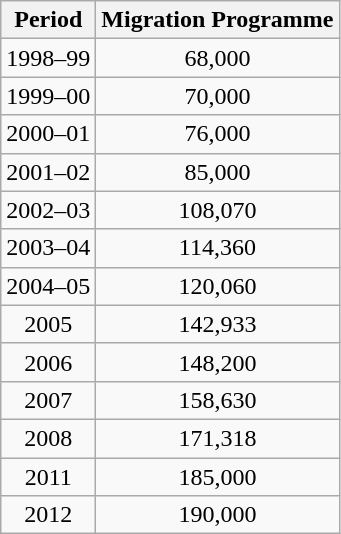<table class="wikitable" style="text-align:center">
<tr>
<th>Period</th>
<th>Migration Programme</th>
</tr>
<tr>
<td>1998–99</td>
<td>68,000</td>
</tr>
<tr>
<td>1999–00</td>
<td>70,000</td>
</tr>
<tr>
<td>2000–01</td>
<td>76,000</td>
</tr>
<tr>
<td>2001–02</td>
<td>85,000</td>
</tr>
<tr>
<td>2002–03</td>
<td>108,070</td>
</tr>
<tr>
<td>2003–04</td>
<td>114,360</td>
</tr>
<tr>
<td>2004–05</td>
<td>120,060</td>
</tr>
<tr>
<td>2005</td>
<td>142,933</td>
</tr>
<tr>
<td>2006</td>
<td>148,200</td>
</tr>
<tr>
<td>2007</td>
<td>158,630</td>
</tr>
<tr>
<td>2008</td>
<td>171,318</td>
</tr>
<tr>
<td>2011</td>
<td>185,000</td>
</tr>
<tr>
<td>2012</td>
<td>190,000</td>
</tr>
</table>
